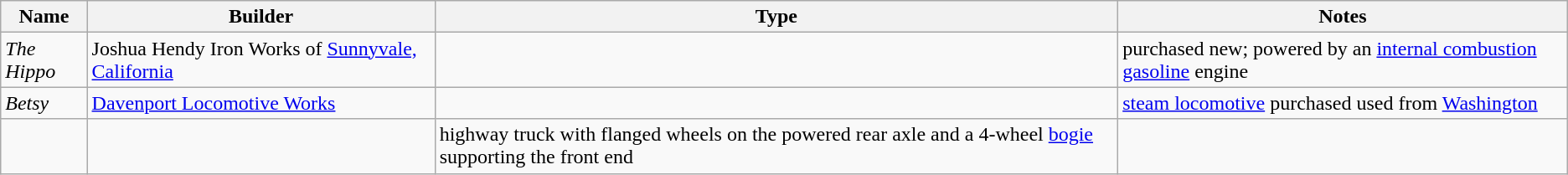<table class="wikitable">
<tr>
<th>Name</th>
<th>Builder</th>
<th>Type</th>
<th>Notes</th>
</tr>
<tr>
<td><em>The Hippo</em></td>
<td>Joshua Hendy Iron Works of <a href='#'>Sunnyvale, California</a></td>
<td></td>
<td>purchased new; powered by an <a href='#'>internal combustion</a> <a href='#'>gasoline</a> engine</td>
</tr>
<tr>
<td><em>Betsy</em></td>
<td><a href='#'>Davenport Locomotive Works</a></td>
<td></td>
<td><a href='#'>steam locomotive</a> purchased used from <a href='#'>Washington</a></td>
</tr>
<tr>
<td></td>
<td></td>
<td>highway truck with flanged wheels on the powered rear axle and a 4-wheel <a href='#'>bogie</a> supporting the front end</td>
<td></td>
</tr>
</table>
